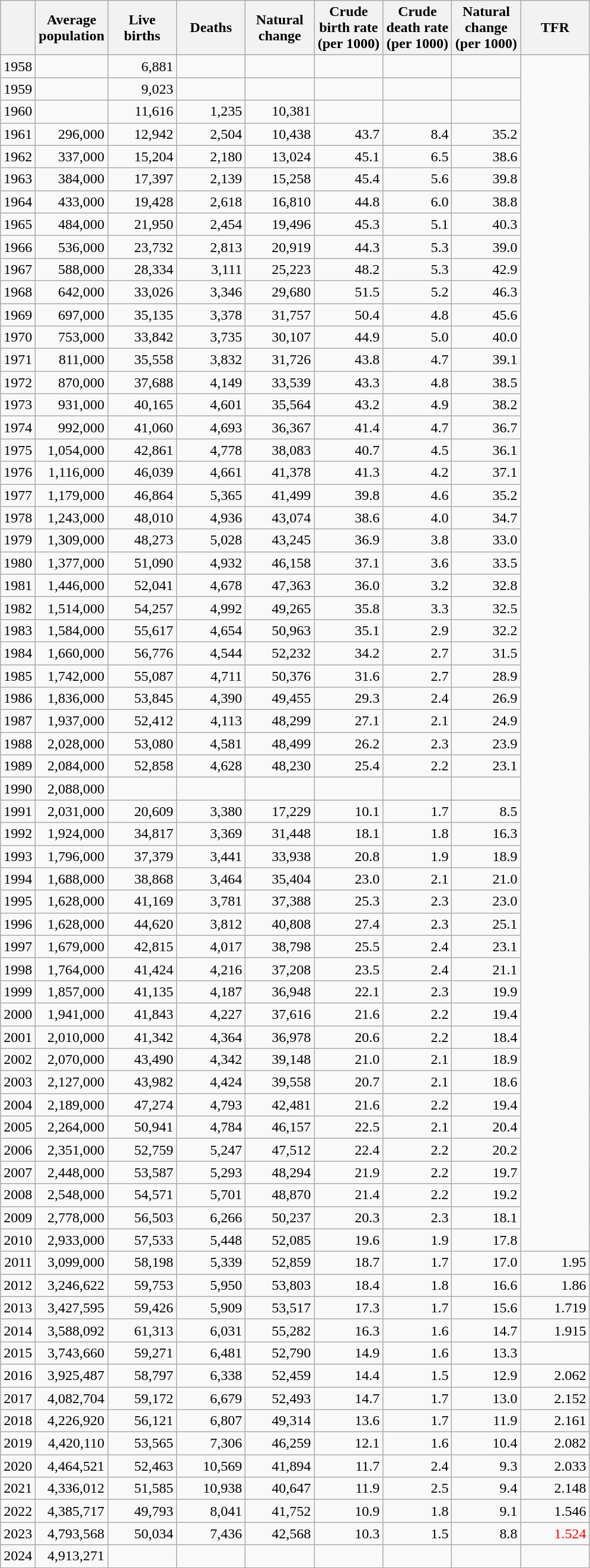<table class="wikitable" style="text-align: right;">
<tr>
<th></th>
<th width="70">Average population</th>
<th width="70">Live births</th>
<th width="70">Deaths</th>
<th width="70">Natural change</th>
<th width="70">Crude birth rate (per 1000)</th>
<th width="70">Crude death rate (per 1000)</th>
<th width="70">Natural change (per 1000)</th>
<th width="70">TFR</th>
</tr>
<tr>
<td>1958</td>
<td></td>
<td>6,881</td>
<td></td>
<td></td>
<td></td>
<td></td>
<td></td>
</tr>
<tr>
<td>1959</td>
<td></td>
<td>9,023</td>
<td></td>
<td></td>
<td></td>
<td></td>
<td></td>
</tr>
<tr>
<td>1960</td>
<td></td>
<td>11,616</td>
<td>1,235</td>
<td>10,381</td>
<td></td>
<td></td>
<td></td>
</tr>
<tr>
<td>1961</td>
<td>296,000</td>
<td>12,942</td>
<td>2,504</td>
<td>10,438</td>
<td>43.7</td>
<td>8.4</td>
<td>35.2</td>
</tr>
<tr>
<td>1962</td>
<td>337,000</td>
<td>15,204</td>
<td>2,180</td>
<td>13,024</td>
<td>45.1</td>
<td>6.5</td>
<td>38.6</td>
</tr>
<tr>
<td>1963</td>
<td>384,000</td>
<td>17,397</td>
<td>2,139</td>
<td>15,258</td>
<td>45.4</td>
<td>5.6</td>
<td>39.8</td>
</tr>
<tr>
<td>1964</td>
<td>433,000</td>
<td>19,428</td>
<td>2,618</td>
<td>16,810</td>
<td>44.8</td>
<td>6.0</td>
<td>38.8</td>
</tr>
<tr>
<td>1965</td>
<td>484,000</td>
<td>21,950</td>
<td>2,454</td>
<td>19,496</td>
<td>45.3</td>
<td>5.1</td>
<td>40.3</td>
</tr>
<tr>
<td>1966</td>
<td>536,000</td>
<td>23,732</td>
<td>2,813</td>
<td>20,919</td>
<td>44.3</td>
<td>5.3</td>
<td>39.0</td>
</tr>
<tr>
<td>1967</td>
<td>588,000</td>
<td>28,334</td>
<td>3,111</td>
<td>25,223</td>
<td>48.2</td>
<td>5.3</td>
<td>42.9</td>
</tr>
<tr>
<td>1968</td>
<td>642,000</td>
<td>33,026</td>
<td>3,346</td>
<td>29,680</td>
<td>51.5</td>
<td>5.2</td>
<td>46.3</td>
</tr>
<tr>
<td>1969</td>
<td>697,000</td>
<td>35,135</td>
<td>3,378</td>
<td>31,757</td>
<td>50.4</td>
<td>4.8</td>
<td>45.6</td>
</tr>
<tr>
<td>1970</td>
<td>753,000</td>
<td>33,842</td>
<td>3,735</td>
<td>30,107</td>
<td>44.9</td>
<td>5.0</td>
<td>40.0</td>
</tr>
<tr>
<td>1971</td>
<td>811,000</td>
<td>35,558</td>
<td>3,832</td>
<td>31,726</td>
<td>43.8</td>
<td>4.7</td>
<td>39.1</td>
</tr>
<tr>
<td>1972</td>
<td>870,000</td>
<td>37,688</td>
<td>4,149</td>
<td>33,539</td>
<td>43.3</td>
<td>4.8</td>
<td>38.5</td>
</tr>
<tr>
<td>1973</td>
<td>931,000</td>
<td>40,165</td>
<td>4,601</td>
<td>35,564</td>
<td>43.2</td>
<td>4.9</td>
<td>38.2</td>
</tr>
<tr>
<td>1974</td>
<td>992,000</td>
<td>41,060</td>
<td>4,693</td>
<td>36,367</td>
<td>41.4</td>
<td>4.7</td>
<td>36.7</td>
</tr>
<tr>
<td>1975</td>
<td>1,054,000</td>
<td>42,861</td>
<td>4,778</td>
<td>38,083</td>
<td>40.7</td>
<td>4.5</td>
<td>36.1</td>
</tr>
<tr>
<td>1976</td>
<td>1,116,000</td>
<td>46,039</td>
<td>4,661</td>
<td>41,378</td>
<td>41.3</td>
<td>4.2</td>
<td>37.1</td>
</tr>
<tr>
<td>1977</td>
<td>1,179,000</td>
<td>46,864</td>
<td>5,365</td>
<td>41,499</td>
<td>39.8</td>
<td>4.6</td>
<td>35.2</td>
</tr>
<tr>
<td>1978</td>
<td>1,243,000</td>
<td>48,010</td>
<td>4,936</td>
<td>43,074</td>
<td>38.6</td>
<td>4.0</td>
<td>34.7</td>
</tr>
<tr>
<td>1979</td>
<td>1,309,000</td>
<td>48,273</td>
<td>5,028</td>
<td>43,245</td>
<td>36.9</td>
<td>3.8</td>
<td>33.0</td>
</tr>
<tr>
<td>1980</td>
<td>1,377,000</td>
<td>51,090</td>
<td>4,932</td>
<td>46,158</td>
<td>37.1</td>
<td>3.6</td>
<td>33.5</td>
</tr>
<tr>
<td>1981</td>
<td>1,446,000</td>
<td>52,041</td>
<td>4,678</td>
<td>47,363</td>
<td>36.0</td>
<td>3.2</td>
<td>32.8</td>
</tr>
<tr>
<td>1982</td>
<td>1,514,000</td>
<td>54,257</td>
<td>4,992</td>
<td>49,265</td>
<td>35.8</td>
<td>3.3</td>
<td>32.5</td>
</tr>
<tr>
<td>1983</td>
<td>1,584,000</td>
<td>55,617</td>
<td>4,654</td>
<td>50,963</td>
<td>35.1</td>
<td>2.9</td>
<td>32.2</td>
</tr>
<tr>
<td>1984</td>
<td>1,660,000</td>
<td>56,776</td>
<td>4,544</td>
<td>52,232</td>
<td>34.2</td>
<td>2.7</td>
<td>31.5</td>
</tr>
<tr>
<td>1985</td>
<td>1,742,000</td>
<td>55,087</td>
<td>4,711</td>
<td>50,376</td>
<td>31.6</td>
<td>2.7</td>
<td>28.9</td>
</tr>
<tr>
<td>1986</td>
<td>1,836,000</td>
<td>53,845</td>
<td>4,390</td>
<td>49,455</td>
<td>29.3</td>
<td>2.4</td>
<td>26.9</td>
</tr>
<tr>
<td>1987</td>
<td>1,937,000</td>
<td>52,412</td>
<td>4,113</td>
<td>48,299</td>
<td>27.1</td>
<td>2.1</td>
<td>24.9</td>
</tr>
<tr>
<td>1988</td>
<td>2,028,000</td>
<td>53,080</td>
<td>4,581</td>
<td>48,499</td>
<td>26.2</td>
<td>2.3</td>
<td>23.9</td>
</tr>
<tr>
<td>1989</td>
<td>2,084,000</td>
<td>52,858</td>
<td>4,628</td>
<td>48,230</td>
<td>25.4</td>
<td>2.2</td>
<td>23.1</td>
</tr>
<tr>
<td>1990</td>
<td>2,088,000</td>
<td></td>
<td></td>
<td></td>
<td></td>
<td></td>
<td></td>
</tr>
<tr>
<td>1991</td>
<td>2,031,000</td>
<td>20,609</td>
<td>3,380</td>
<td>17,229</td>
<td>10.1</td>
<td>1.7</td>
<td>8.5</td>
</tr>
<tr>
<td>1992</td>
<td>1,924,000</td>
<td>34,817</td>
<td>3,369</td>
<td>31,448</td>
<td>18.1</td>
<td>1.8</td>
<td>16.3</td>
</tr>
<tr>
<td>1993</td>
<td>1,796,000</td>
<td>37,379</td>
<td>3,441</td>
<td>33,938</td>
<td>20.8</td>
<td>1.9</td>
<td>18.9</td>
</tr>
<tr>
<td>1994</td>
<td>1,688,000</td>
<td>38,868</td>
<td>3,464</td>
<td>35,404</td>
<td>23.0</td>
<td>2.1</td>
<td>21.0</td>
</tr>
<tr>
<td>1995</td>
<td>1,628,000</td>
<td>41,169</td>
<td>3,781</td>
<td>37,388</td>
<td>25.3</td>
<td>2.3</td>
<td>23.0</td>
</tr>
<tr>
<td>1996</td>
<td>1,628,000</td>
<td>44,620</td>
<td>3,812</td>
<td>40,808</td>
<td>27.4</td>
<td>2.3</td>
<td>25.1</td>
</tr>
<tr>
<td>1997</td>
<td>1,679,000</td>
<td>42,815</td>
<td>4,017</td>
<td>38,798</td>
<td>25.5</td>
<td>2.4</td>
<td>23.1</td>
</tr>
<tr>
<td>1998</td>
<td>1,764,000</td>
<td>41,424</td>
<td>4,216</td>
<td>37,208</td>
<td>23.5</td>
<td>2.4</td>
<td>21.1</td>
</tr>
<tr>
<td>1999</td>
<td>1,857,000</td>
<td>41,135</td>
<td>4,187</td>
<td>36,948</td>
<td>22.1</td>
<td>2.3</td>
<td>19.9</td>
</tr>
<tr>
<td>2000</td>
<td>1,941,000</td>
<td>41,843</td>
<td>4,227</td>
<td>37,616</td>
<td>21.6</td>
<td>2.2</td>
<td>19.4</td>
</tr>
<tr>
<td>2001</td>
<td>2,010,000</td>
<td>41,342</td>
<td>4,364</td>
<td>36,978</td>
<td>20.6</td>
<td>2.2</td>
<td>18.4</td>
</tr>
<tr>
<td>2002</td>
<td>2,070,000</td>
<td>43,490</td>
<td>4,342</td>
<td>39,148</td>
<td>21.0</td>
<td>2.1</td>
<td>18.9</td>
</tr>
<tr>
<td>2003</td>
<td>2,127,000</td>
<td>43,982</td>
<td>4,424</td>
<td>39,558</td>
<td>20.7</td>
<td>2.1</td>
<td>18.6</td>
</tr>
<tr>
<td>2004</td>
<td>2,189,000</td>
<td>47,274</td>
<td>4,793</td>
<td>42,481</td>
<td>21.6</td>
<td>2.2</td>
<td>19.4</td>
</tr>
<tr>
<td>2005</td>
<td>2,264,000</td>
<td>50,941</td>
<td>4,784</td>
<td>46,157</td>
<td>22.5</td>
<td>2.1</td>
<td>20.4</td>
</tr>
<tr>
<td>2006</td>
<td>2,351,000</td>
<td>52,759</td>
<td>5,247</td>
<td>47,512</td>
<td>22.4</td>
<td>2.2</td>
<td>20.2</td>
</tr>
<tr>
<td>2007</td>
<td>2,448,000</td>
<td>53,587</td>
<td>5,293</td>
<td>48,294</td>
<td>21.9</td>
<td>2.2</td>
<td>19.7</td>
</tr>
<tr>
<td>2008</td>
<td>2,548,000</td>
<td>54,571</td>
<td>5,701</td>
<td>48,870</td>
<td>21.4</td>
<td>2.2</td>
<td>19.2</td>
</tr>
<tr>
<td>2009</td>
<td>2,778,000</td>
<td>56,503</td>
<td>6,266</td>
<td>50,237</td>
<td>20.3</td>
<td>2.3</td>
<td>18.1</td>
</tr>
<tr>
<td>2010</td>
<td>2,933,000</td>
<td>57,533</td>
<td>5,448</td>
<td>52,085</td>
<td>19.6</td>
<td>1.9</td>
<td>17.8</td>
</tr>
<tr>
<td>2011</td>
<td>3,099,000</td>
<td>58,198</td>
<td>5,339</td>
<td>52,859</td>
<td>18.7</td>
<td>1.7</td>
<td>17.0</td>
<td>1.95</td>
</tr>
<tr>
<td>2012</td>
<td>3,246,622</td>
<td>59,753</td>
<td>5,950</td>
<td>53,803</td>
<td>18.4</td>
<td>1.8</td>
<td>16.6</td>
<td>1.86</td>
</tr>
<tr>
<td>2013</td>
<td>3,427,595</td>
<td>59,426</td>
<td>5,909</td>
<td>53,517</td>
<td>17.3</td>
<td>1.7</td>
<td>15.6</td>
<td>1.719</td>
</tr>
<tr>
<td>2014</td>
<td>3,588,092</td>
<td>61,313</td>
<td>6,031</td>
<td>55,282</td>
<td>16.3</td>
<td>1.6</td>
<td>14.7</td>
<td>1.915</td>
</tr>
<tr>
<td>2015</td>
<td>3,743,660</td>
<td>59,271</td>
<td>6,481</td>
<td>52,790</td>
<td>14.9</td>
<td>1.6</td>
<td>13.3</td>
<td></td>
</tr>
<tr>
<td>2016</td>
<td>3,925,487</td>
<td>58,797</td>
<td>6,338</td>
<td>52,459</td>
<td>14.4</td>
<td>1.5</td>
<td>12.9</td>
<td>2.062</td>
</tr>
<tr>
<td>2017</td>
<td>4,082,704</td>
<td>59,172</td>
<td>6,679</td>
<td>52,493</td>
<td>14.7</td>
<td>1.7</td>
<td>13.0</td>
<td>2.152</td>
</tr>
<tr>
<td>2018</td>
<td>4,226,920</td>
<td>56,121</td>
<td>6,807</td>
<td>49,314</td>
<td>13.6</td>
<td>1.7</td>
<td>11.9</td>
<td>2.161</td>
</tr>
<tr>
<td>2019</td>
<td>4,420,110</td>
<td>53,565</td>
<td>7,306</td>
<td>46,259</td>
<td>12.1</td>
<td>1.6</td>
<td>10.4</td>
<td>2.082</td>
</tr>
<tr>
<td>2020</td>
<td>4,464,521</td>
<td>52,463</td>
<td>10,569</td>
<td>41,894</td>
<td>11.7</td>
<td>2.4</td>
<td>9.3</td>
<td>2.033</td>
</tr>
<tr>
<td>2021</td>
<td>4,336,012</td>
<td>51,585</td>
<td>10,938</td>
<td>40,647</td>
<td>11.9</td>
<td>2.5</td>
<td>9.4</td>
<td>2.148</td>
</tr>
<tr>
<td>2022</td>
<td>4,385,717</td>
<td>49,793</td>
<td>8,041</td>
<td>41,752</td>
<td>10.9</td>
<td>1.8</td>
<td>9.1</td>
<td>1.546</td>
</tr>
<tr>
<td>2023</td>
<td>4,793,568</td>
<td>50,034</td>
<td>7,436</td>
<td>42,568</td>
<td>10.3</td>
<td>1.5</td>
<td>8.8</td>
<td style="color: red">1.524</td>
</tr>
<tr>
<td>2024</td>
<td>4,913,271</td>
<td></td>
<td></td>
<td></td>
<td></td>
<td></td>
<td></td>
<td></td>
</tr>
</table>
